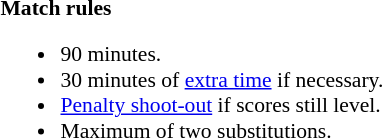<table style="width:100%; font-size:90%;">
<tr>
<td><br><strong>Match rules</strong><ul><li>90 minutes.</li><li>30 minutes of <a href='#'>extra time</a> if necessary.</li><li><a href='#'>Penalty shoot-out</a> if scores still level.</li><li>Maximum of two substitutions.</li></ul></td>
</tr>
</table>
